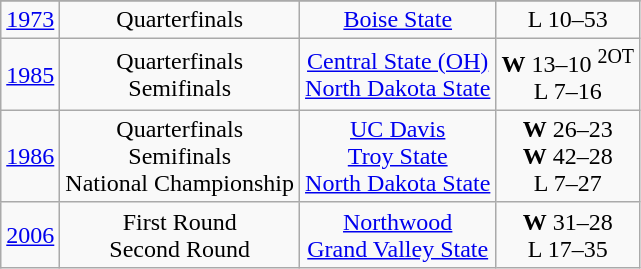<table class="wikitable">
<tr>
</tr>
<tr align="center">
<td><a href='#'>1973</a></td>
<td>Quarterfinals</td>
<td><a href='#'>Boise State</a></td>
<td>L 10–53</td>
</tr>
<tr align="center">
<td><a href='#'>1985</a></td>
<td>Quarterfinals<br>Semifinals</td>
<td><a href='#'>Central State (OH)</a><br><a href='#'>North Dakota State</a></td>
<td><strong>W</strong> 13–10 <sup>2OT</sup><br>L 7–16</td>
</tr>
<tr align="center">
<td><a href='#'>1986</a></td>
<td>Quarterfinals<br>Semifinals<br>National Championship</td>
<td><a href='#'>UC Davis</a><br><a href='#'>Troy State</a><br><a href='#'>North Dakota State</a></td>
<td><strong>W</strong> 26–23<br><strong>W</strong> 42–28<br>L 7–27</td>
</tr>
<tr align="center">
<td><a href='#'>2006</a></td>
<td>First Round<br>Second Round</td>
<td><a href='#'>Northwood</a><br><a href='#'>Grand Valley State</a></td>
<td><strong>W</strong> 31–28<br>L 17–35</td>
</tr>
</table>
